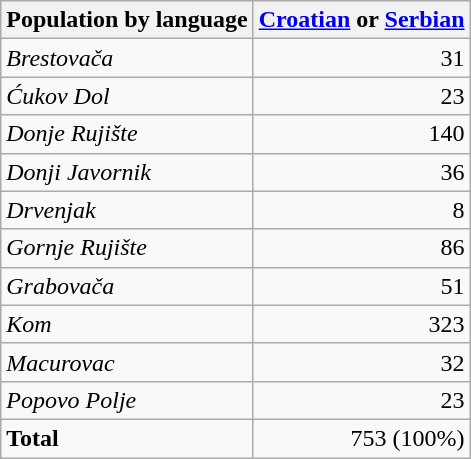<table class="wikitable sortable">
<tr>
<th>Population by language</th>
<th><a href='#'>Croatian</a> or <a href='#'>Serbian</a></th>
</tr>
<tr>
<td><em>Brestovača</em></td>
<td align="right">31</td>
</tr>
<tr>
<td><em>Ćukov Dol</em></td>
<td align="right">23</td>
</tr>
<tr>
<td><em>Donje Rujište</em></td>
<td align="right">140</td>
</tr>
<tr>
<td><em>Donji Javornik</em></td>
<td align="right">36</td>
</tr>
<tr>
<td><em>Drvenjak</em></td>
<td align="right">8</td>
</tr>
<tr>
<td><em>Gornje Rujište</em></td>
<td align="right">86</td>
</tr>
<tr>
<td><em>Grabovača</em></td>
<td align="right">51</td>
</tr>
<tr>
<td><em>Kom</em></td>
<td align="right">323</td>
</tr>
<tr>
<td><em>Macurovac</em></td>
<td align="right">32</td>
</tr>
<tr>
<td><em>Popovo Polje</em></td>
<td align="right">23</td>
</tr>
<tr>
<td><strong>Total</strong></td>
<td align="right">753 (100%)</td>
</tr>
</table>
